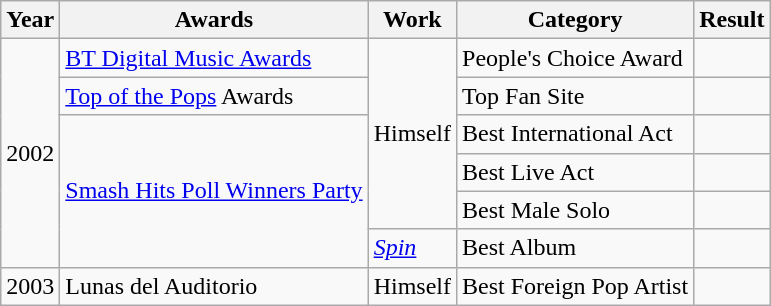<table class=wikitable>
<tr>
<th>Year</th>
<th>Awards</th>
<th>Work</th>
<th>Category</th>
<th>Result</th>
</tr>
<tr>
<td rowspan=6>2002</td>
<td><a href='#'>BT Digital Music Awards</a></td>
<td rowspan=5>Himself</td>
<td>People's Choice Award</td>
<td></td>
</tr>
<tr>
<td><a href='#'>Top of the Pops</a> Awards</td>
<td>Top Fan Site</td>
<td></td>
</tr>
<tr>
<td rowspan=4><a href='#'>Smash Hits Poll Winners Party</a></td>
<td>Best International Act</td>
<td></td>
</tr>
<tr>
<td>Best Live Act</td>
<td></td>
</tr>
<tr>
<td>Best Male Solo</td>
<td></td>
</tr>
<tr>
<td><em><a href='#'>Spin</a></em></td>
<td>Best Album</td>
<td></td>
</tr>
<tr>
<td rowspan=1>2003</td>
<td>Lunas del Auditorio</td>
<td>Himself</td>
<td>Best Foreign Pop Artist</td>
<td></td>
</tr>
</table>
